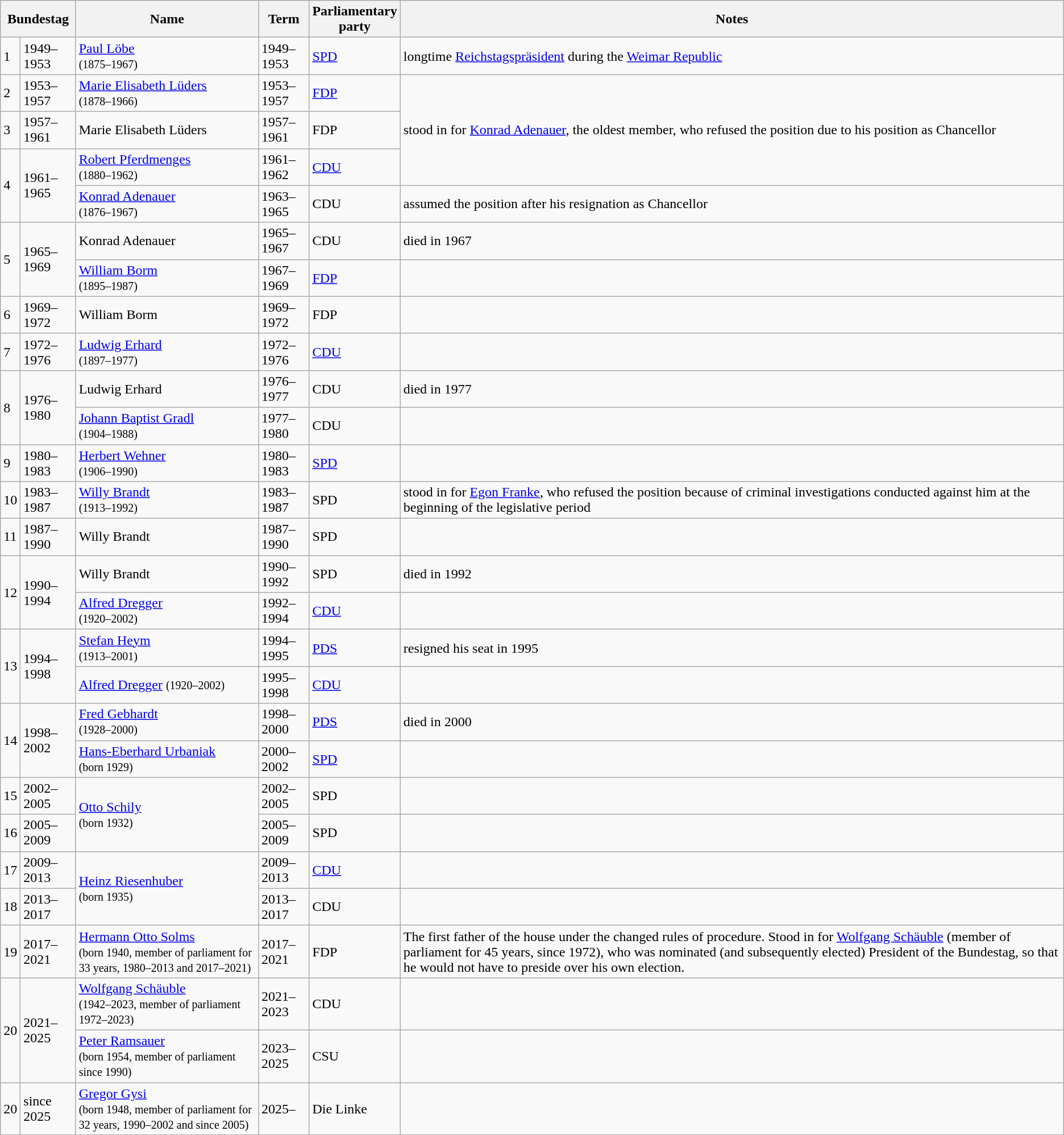<table class="wikitable">
<tr>
<th colspan="2">Bundestag</th>
<th>Name</th>
<th>Term</th>
<th align="center">Parliamentary<br>party</th>
<th>Notes</th>
</tr>
<tr>
<td>1</td>
<td>1949–1953</td>
<td><a href='#'>Paul Löbe</a><br><small>(1875–1967)</small></td>
<td>1949–1953</td>
<td><a href='#'>SPD</a></td>
<td>longtime <a href='#'>Reichstagspräsident</a> during the <a href='#'>Weimar Republic</a></td>
</tr>
<tr>
<td>2</td>
<td>1953–1957</td>
<td><a href='#'>Marie Elisabeth Lüders</a><br><small>(1878–1966)</small></td>
<td>1953–1957</td>
<td><a href='#'>FDP</a></td>
<td rowspan="3">stood in for <a href='#'>Konrad Adenauer</a>, the oldest member, who refused the position due to his position as Chancellor</td>
</tr>
<tr>
<td>3</td>
<td>1957–1961</td>
<td>Marie Elisabeth Lüders</td>
<td>1957–1961</td>
<td>FDP</td>
</tr>
<tr>
<td rowspan="2">4</td>
<td rowspan="2">1961–1965</td>
<td><a href='#'>Robert Pferdmenges</a><br><small>(1880–1962)</small></td>
<td>1961–1962</td>
<td><a href='#'>CDU</a></td>
</tr>
<tr>
<td><a href='#'>Konrad Adenauer</a><br><small>(1876–1967)</small></td>
<td>1963–1965</td>
<td>CDU</td>
<td>assumed the position after his resignation as Chancellor</td>
</tr>
<tr>
<td rowspan="2">5</td>
<td rowspan="2">1965–1969</td>
<td>Konrad Adenauer</td>
<td>1965–1967</td>
<td>CDU</td>
<td>died in 1967</td>
</tr>
<tr>
<td><a href='#'>William Borm</a><br><small>(1895–1987)</small></td>
<td>1967–1969</td>
<td><a href='#'>FDP</a></td>
<td></td>
</tr>
<tr>
<td>6</td>
<td>1969–1972</td>
<td>William Borm</td>
<td>1969–1972</td>
<td>FDP</td>
<td></td>
</tr>
<tr>
<td>7</td>
<td>1972–1976</td>
<td><a href='#'>Ludwig Erhard</a><br><small>(1897–1977)</small></td>
<td>1972–1976</td>
<td><a href='#'>CDU</a></td>
<td></td>
</tr>
<tr>
<td rowspan="2">8</td>
<td rowspan="2">1976–1980</td>
<td>Ludwig Erhard</td>
<td>1976–1977</td>
<td>CDU</td>
<td>died in 1977</td>
</tr>
<tr>
<td><a href='#'>Johann Baptist Gradl</a><br><small>(1904–1988)</small></td>
<td>1977–1980</td>
<td>CDU</td>
<td></td>
</tr>
<tr>
<td>9</td>
<td>1980–1983</td>
<td><a href='#'>Herbert Wehner</a><br><small>(1906–1990)</small></td>
<td>1980–1983</td>
<td><a href='#'>SPD</a></td>
<td></td>
</tr>
<tr>
<td>10</td>
<td>1983–1987</td>
<td><a href='#'>Willy Brandt</a><br><small>(1913–1992)</small></td>
<td>1983–1987</td>
<td>SPD</td>
<td>stood in for <a href='#'>Egon Franke</a>, who refused the position because of criminal investigations conducted against him at the beginning of the legislative period</td>
</tr>
<tr>
<td>11</td>
<td>1987–1990</td>
<td>Willy Brandt</td>
<td>1987–1990</td>
<td>SPD</td>
<td></td>
</tr>
<tr>
<td rowspan="2">12</td>
<td rowspan="2">1990–1994</td>
<td>Willy Brandt</td>
<td>1990–1992</td>
<td>SPD</td>
<td>died in 1992</td>
</tr>
<tr>
<td><a href='#'>Alfred Dregger</a><br><small>(1920–2002)</small></td>
<td>1992–1994</td>
<td><a href='#'>CDU</a></td>
<td></td>
</tr>
<tr>
<td rowspan="2">13</td>
<td rowspan="2">1994–1998</td>
<td><a href='#'>Stefan Heym</a><br><small>(1913–2001)</small></td>
<td>1994–1995</td>
<td><a href='#'>PDS</a></td>
<td>resigned his seat in 1995</td>
</tr>
<tr>
<td><a href='#'>Alfred Dregger</a> <small>(1920–2002)</small></td>
<td>1995–1998</td>
<td><a href='#'>CDU</a></td>
<td></td>
</tr>
<tr>
<td rowspan="2">14</td>
<td rowspan="2">1998–2002</td>
<td><a href='#'>Fred Gebhardt</a><br><small>(1928–2000)</small></td>
<td>1998–2000</td>
<td><a href='#'>PDS</a></td>
<td>died in 2000</td>
</tr>
<tr>
<td><a href='#'>Hans-Eberhard Urbaniak</a><br><small>(born 1929)</small></td>
<td>2000–2002</td>
<td><a href='#'>SPD</a></td>
<td></td>
</tr>
<tr>
<td>15</td>
<td>2002–2005</td>
<td rowspan="2"><a href='#'>Otto Schily</a><br><small>(born 1932)</small></td>
<td>2002–2005</td>
<td>SPD</td>
<td></td>
</tr>
<tr>
<td>16</td>
<td>2005–2009</td>
<td>2005–2009</td>
<td>SPD</td>
<td></td>
</tr>
<tr>
<td>17</td>
<td>2009–2013</td>
<td rowspan="2"><a href='#'>Heinz Riesenhuber</a><br><small>(born 1935)</small></td>
<td>2009–2013</td>
<td><a href='#'>CDU</a></td>
<td></td>
</tr>
<tr>
<td>18</td>
<td>2013–2017</td>
<td>2013–2017</td>
<td>CDU</td>
<td></td>
</tr>
<tr>
<td>19</td>
<td>2017–2021</td>
<td><a href='#'>Hermann Otto Solms</a><br><small>(born 1940, member of parliament for 33 years, 1980–2013 and 2017–2021)</small></td>
<td>2017–2021</td>
<td>FDP</td>
<td>The first father of the house under the changed rules of procedure. Stood in for <a href='#'>Wolfgang Schäuble</a> (member of parliament for 45 years, since 1972), who was nominated (and subsequently elected) President of the Bundestag, so that he would not have to preside over his own election.</td>
</tr>
<tr>
<td rowspan="2">20</td>
<td rowspan="2">2021–2025</td>
<td><a href='#'>Wolfgang Schäuble</a><br><small>(1942–2023, member of parliament 1972–2023)</small></td>
<td>2021–2023</td>
<td>CDU</td>
<td></td>
</tr>
<tr>
<td><a href='#'>Peter Ramsauer</a><br><small>(born 1954, member of parliament since 1990)</small></td>
<td>2023–2025</td>
<td>CSU</td>
<td></td>
</tr>
<tr>
<td>20</td>
<td>since 2025</td>
<td><a href='#'>Gregor Gysi</a><br><small>(born 1948, member of parliament for 32 years, 1990–2002 and since 2005)</small></td>
<td>2025–</td>
<td>Die Linke</td>
<td></td>
</tr>
</table>
